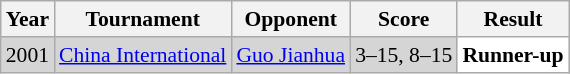<table class="sortable wikitable" style="font-size: 90%;">
<tr>
<th>Year</th>
<th>Tournament</th>
<th>Opponent</th>
<th>Score</th>
<th>Result</th>
</tr>
<tr style="background:#D5D5D5">
<td align="center">2001</td>
<td align="left"><a href='#'>China International</a></td>
<td align="left"> <a href='#'>Guo Jianhua</a></td>
<td align="left">3–15, 8–15</td>
<td style="text-align:left; background:white"> <strong>Runner-up</strong></td>
</tr>
</table>
